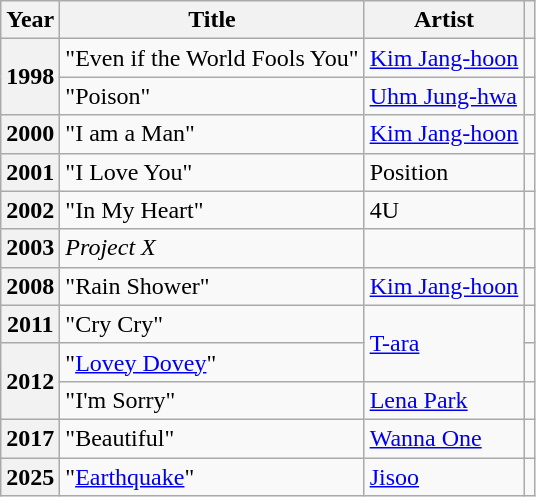<table class="wikitable plainrowheaders sortable">
<tr>
<th scope="col">Year</th>
<th scope="col">Title</th>
<th scope="col">Artist</th>
<th scope="col" class="unsortable"></th>
</tr>
<tr>
<th scope="row" rowspan=2>1998</th>
<td>"Even if the World Fools You"</td>
<td><a href='#'>Kim Jang-hoon</a></td>
<td></td>
</tr>
<tr>
<td>"Poison"</td>
<td><a href='#'>Uhm Jung-hwa</a></td>
<td></td>
</tr>
<tr>
<th scope="row">2000</th>
<td>"I am a Man"</td>
<td><a href='#'>Kim Jang-hoon</a></td>
<td></td>
</tr>
<tr>
<th scope="row">2001</th>
<td>"I Love You"</td>
<td>Position</td>
<td></td>
</tr>
<tr>
<th scope="row">2002</th>
<td>"In My Heart"</td>
<td>4U</td>
<td></td>
</tr>
<tr>
<th scope="row">2003</th>
<td><em>Project X</em></td>
<td></td>
<td style="text-align:center"></td>
</tr>
<tr>
<th scope="row">2008</th>
<td>"Rain Shower"</td>
<td><a href='#'>Kim Jang-hoon</a></td>
<td></td>
</tr>
<tr>
<th scope="row">2011</th>
<td>"Cry Cry"</td>
<td rowspan=2><a href='#'>T-ara</a></td>
<td></td>
</tr>
<tr>
<th scope="row" rowspan=2>2012</th>
<td>"<a href='#'>Lovey Dovey</a>"</td>
<td></td>
</tr>
<tr>
<td>"I'm Sorry"</td>
<td><a href='#'>Lena Park</a></td>
<td></td>
</tr>
<tr>
<th scope="row">2017</th>
<td>"Beautiful"</td>
<td><a href='#'>Wanna One</a></td>
<td></td>
</tr>
<tr>
<th scope="row">2025</th>
<td>"<a href='#'>Earthquake</a>"</td>
<td><a href='#'>Jisoo</a></td>
<td></td>
</tr>
</table>
